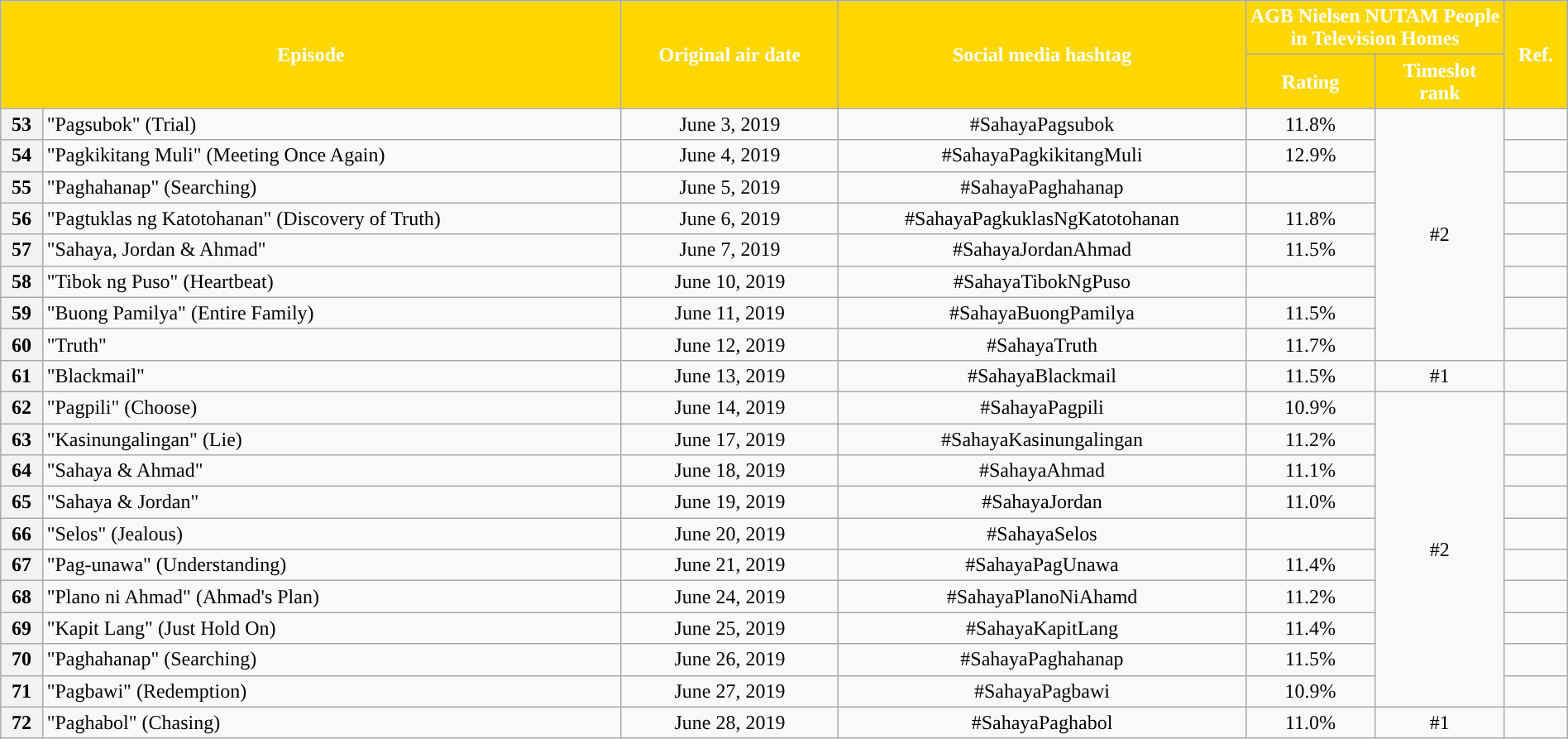<table class="wikitable" style="text-align:center; font-size:100%; line-height:18px;" width="100%">
<tr>
<th style="background-color:#FFD700; color:#ffffff;" colspan="2" rowspan="2">Episode</th>
<th style="background-color:#FFD700; color:white" rowspan="2">Original air date</th>
<th style="background-color:#FFD700; color:white" rowspan="2">Social media hashtag</th>
<th style="background-color:#FFD700; color:#ffffff;" colspan="2">AGB Nielsen NUTAM People in Television Homes</th>
<th style="background-color:#FFD700; color:#ffffff;" rowspan="2">Ref.</th>
</tr>
<tr>
<th style="background-color:#FFD700; width:75px; color:#ffffff;">Rating</th>
<th style="background-color:#FFD700; width:75px; color:#ffffff;">Timeslot<br>rank</th>
</tr>
<tr>
<th>53</th>
<td style="text-align: left;">"Pagsubok" (Trial)</td>
<td>June 3, 2019</td>
<td>#SahayaPagsubok</td>
<td>11.8%</td>
<td rowspan="8">#2</td>
<td></td>
</tr>
<tr>
<th>54</th>
<td style="text-align: left;">"Pagkikitang Muli" (Meeting Once Again)</td>
<td>June 4, 2019</td>
<td>#SahayaPagkikitangMuli</td>
<td>12.9%</td>
<td></td>
</tr>
<tr>
<th>55</th>
<td style="text-align: left;">"Paghahanap" (Searching)</td>
<td>June 5, 2019</td>
<td>#SahayaPaghahanap</td>
<td></td>
<td></td>
</tr>
<tr>
<th>56</th>
<td style="text-align: left;">"Pagtuklas ng Katotohanan" (Discovery of Truth)</td>
<td>June 6, 2019</td>
<td>#SahayaPagkuklasNgKatotohanan</td>
<td>11.8%</td>
<td></td>
</tr>
<tr>
<th>57</th>
<td style="text-align: left;">"Sahaya, Jordan & Ahmad"</td>
<td>June 7, 2019</td>
<td>#SahayaJordanAhmad</td>
<td>11.5%</td>
<td></td>
</tr>
<tr>
<th>58</th>
<td style="text-align: left;">"Tibok ng Puso" (Heartbeat)</td>
<td>June 10, 2019</td>
<td>#SahayaTibokNgPuso</td>
<td></td>
<td></td>
</tr>
<tr>
<th>59</th>
<td style="text-align: left;">"Buong Pamilya" (Entire Family)</td>
<td>June 11, 2019</td>
<td>#SahayaBuongPamilya</td>
<td>11.5%</td>
<td></td>
</tr>
<tr>
<th>60</th>
<td style="text-align: left;">"Truth"</td>
<td>June 12, 2019</td>
<td>#SahayaTruth</td>
<td>11.7%</td>
<td></td>
</tr>
<tr>
<th>61</th>
<td style="text-align: left;">"Blackmail"</td>
<td>June 13, 2019</td>
<td>#SahayaBlackmail</td>
<td>11.5%</td>
<td>#1</td>
<td></td>
</tr>
<tr>
<th>62</th>
<td style="text-align: left;">"Pagpili" (Choose)</td>
<td>June 14, 2019</td>
<td>#SahayaPagpili</td>
<td>10.9%</td>
<td rowspan="10">#2</td>
<td></td>
</tr>
<tr>
<th>63</th>
<td style="text-align: left;">"Kasinungalingan" (Lie)</td>
<td>June 17, 2019</td>
<td>#SahayaKasinungalingan</td>
<td>11.2%</td>
<td></td>
</tr>
<tr>
<th>64</th>
<td style="text-align: left;">"Sahaya & Ahmad"</td>
<td>June 18, 2019</td>
<td>#SahayaAhmad</td>
<td>11.1%</td>
<td></td>
</tr>
<tr>
<th>65</th>
<td style="text-align: left;">"Sahaya & Jordan"</td>
<td>June 19, 2019</td>
<td>#SahayaJordan</td>
<td>11.0%</td>
<td></td>
</tr>
<tr>
<th>66</th>
<td style="text-align: left;">"Selos" (Jealous)</td>
<td>June 20, 2019</td>
<td>#SahayaSelos</td>
<td></td>
<td></td>
</tr>
<tr>
<th>67</th>
<td style="text-align: left;">"Pag-unawa" (Understanding)</td>
<td>June 21, 2019</td>
<td>#SahayaPagUnawa</td>
<td>11.4%</td>
<td></td>
</tr>
<tr>
<th>68</th>
<td style="text-align: left;">"Plano ni Ahmad" (Ahmad's Plan)</td>
<td>June 24, 2019</td>
<td>#SahayaPlanoNiAhamd</td>
<td>11.2%</td>
<td></td>
</tr>
<tr>
<th>69</th>
<td style="text-align: left;">"Kapit Lang" (Just Hold On)</td>
<td>June 25, 2019</td>
<td>#SahayaKapitLang</td>
<td>11.4%</td>
<td></td>
</tr>
<tr>
<th>70</th>
<td style="text-align: left;">"Paghahanap" (Searching)</td>
<td>June 26, 2019</td>
<td>#SahayaPaghahanap</td>
<td>11.5%</td>
<td></td>
</tr>
<tr>
<th>71</th>
<td style="text-align: left;">"Pagbawi" (Redemption)</td>
<td>June 27, 2019</td>
<td>#SahayaPagbawi</td>
<td>10.9%</td>
<td></td>
</tr>
<tr>
<th>72</th>
<td style="text-align: left;">"Paghabol" (Chasing)</td>
<td>June 28, 2019</td>
<td>#SahayaPaghabol</td>
<td>11.0%</td>
<td>#1</td>
<td></td>
</tr>
</table>
